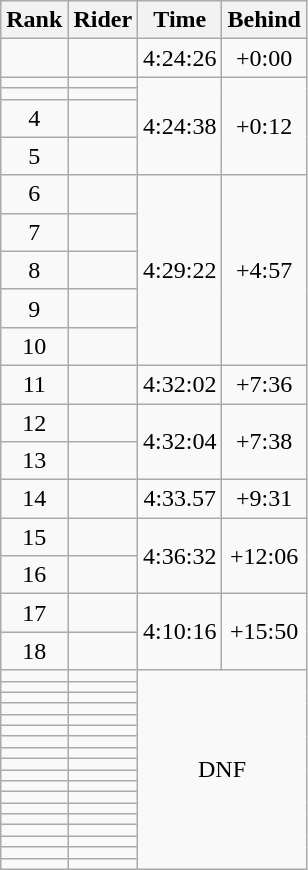<table class="wikitable sortable" style="text-align: center"">
<tr>
<th>Rank</th>
<th>Rider</th>
<th>Time</th>
<th>Behind</th>
</tr>
<tr>
<td></td>
<td align="left"></td>
<td>4:24:26</td>
<td>+0:00</td>
</tr>
<tr>
<td></td>
<td align="left"></td>
<td rowspan=4>4:24:38</td>
<td rowspan=4>+0:12</td>
</tr>
<tr>
<td></td>
<td align="left"></td>
</tr>
<tr>
<td>4</td>
<td align="left"></td>
</tr>
<tr>
<td>5</td>
<td align="left"></td>
</tr>
<tr>
<td>6</td>
<td align="left"></td>
<td rowspan=5>4:29:22</td>
<td rowspan=5>+4:57</td>
</tr>
<tr>
<td>7</td>
<td align="left"></td>
</tr>
<tr>
<td>8</td>
<td align="left"></td>
</tr>
<tr>
<td>9</td>
<td align="left"></td>
</tr>
<tr>
<td>10</td>
<td align="left"></td>
</tr>
<tr>
<td>11</td>
<td align="left"></td>
<td>4:32:02</td>
<td>+7:36</td>
</tr>
<tr>
<td>12</td>
<td align="left"></td>
<td rowspan=2>4:32:04</td>
<td rowspan=2>+7:38</td>
</tr>
<tr>
<td>13</td>
<td align="left"></td>
</tr>
<tr>
<td>14</td>
<td align="left"></td>
<td>4:33.57</td>
<td>+9:31</td>
</tr>
<tr>
<td>15</td>
<td align="left"></td>
<td rowspan=2>4:36:32</td>
<td rowspan=2>+12:06</td>
</tr>
<tr>
<td>16</td>
<td align="left"></td>
</tr>
<tr>
<td>17</td>
<td align="left"></td>
<td rowspan=2>4:10:16</td>
<td rowspan=2>+15:50</td>
</tr>
<tr>
<td>18</td>
<td align="left"></td>
</tr>
<tr>
<td></td>
<td align="left"></td>
<td rowspan=18 colspan=2>DNF</td>
</tr>
<tr>
<td></td>
<td align="left"></td>
</tr>
<tr>
<td></td>
<td align="left"></td>
</tr>
<tr>
<td></td>
<td align="left"></td>
</tr>
<tr>
<td></td>
<td align="left"></td>
</tr>
<tr>
<td></td>
<td align="left"></td>
</tr>
<tr>
<td></td>
<td align="left"></td>
</tr>
<tr>
<td></td>
<td align="left"></td>
</tr>
<tr>
<td></td>
<td align="left"></td>
</tr>
<tr>
<td></td>
<td align="left"></td>
</tr>
<tr>
<td></td>
<td align="left"></td>
</tr>
<tr>
<td></td>
<td align="left"></td>
</tr>
<tr>
<td></td>
<td align="left"></td>
</tr>
<tr>
<td></td>
<td align="left"></td>
</tr>
<tr>
<td></td>
<td align="left"></td>
</tr>
<tr>
<td></td>
<td align="left"></td>
</tr>
<tr>
<td></td>
<td align="left"></td>
</tr>
<tr>
<td></td>
<td align="left"></td>
</tr>
</table>
